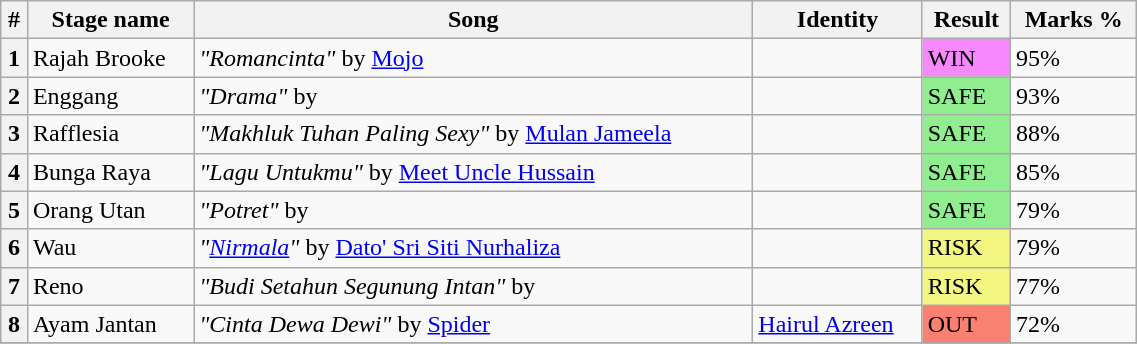<table class="wikitable plainrowheaders" style="width: 60%; style="text-align: center;">
<tr>
<th>#</th>
<th>Stage name</th>
<th>Song</th>
<th>Identity</th>
<th>Result</th>
<th>Marks %</th>
</tr>
<tr>
<th>1</th>
<td>Rajah Brooke</td>
<td><em>"Romancinta"</em> by <a href='#'>Mojo</a></td>
<td></td>
<td bgcolor=#F888FD>WIN</td>
<td>95%</td>
</tr>
<tr>
<th>2</th>
<td>Enggang</td>
<td><em>"Drama"</em> by </td>
<td></td>
<td bgcolor="lightgreen">SAFE</td>
<td>93%</td>
</tr>
<tr>
<th>3</th>
<td>Rafflesia</td>
<td><em>"Makhluk Tuhan Paling Sexy"</em> by <a href='#'>Mulan Jameela</a></td>
<td></td>
<td bgcolor="lightgreen">SAFE</td>
<td>88%</td>
</tr>
<tr>
<th>4</th>
<td>Bunga Raya</td>
<td><em>"Lagu Untukmu"</em> by <a href='#'>Meet Uncle Hussain</a></td>
<td></td>
<td bgcolor="lightgreen">SAFE</td>
<td>85%</td>
</tr>
<tr>
<th>5</th>
<td>Orang Utan</td>
<td><em>"Potret"</em> by </td>
<td></td>
<td bgcolor="lightgreen">SAFE</td>
<td>79%</td>
</tr>
<tr>
<th>6</th>
<td>Wau</td>
<td><em>"<a href='#'>Nirmala</a>"</em> by <a href='#'>Dato' Sri Siti Nurhaliza</a></td>
<td></td>
<td bgcolor=#F3F781>RISK</td>
<td>79%</td>
</tr>
<tr>
<th>7</th>
<td>Reno</td>
<td><em>"Budi Setahun Segunung Intan"</em> by </td>
<td></td>
<td bgcolor=#F3F781>RISK</td>
<td>77%</td>
</tr>
<tr>
<th>8</th>
<td>Ayam Jantan</td>
<td><em>"Cinta Dewa Dewi"</em> by <a href='#'>Spider</a></td>
<td><a href='#'>Hairul Azreen</a></td>
<td bgcolor=salmon>OUT</td>
<td>72%</td>
</tr>
<tr>
</tr>
</table>
